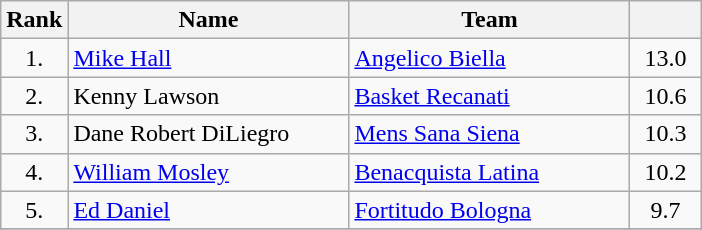<table class="wikitable" style="text-align: center;">
<tr>
<th>Rank</th>
<th width=180>Name</th>
<th width=180>Team</th>
<th width=40></th>
</tr>
<tr>
<td>1.</td>
<td align="left"> <a href='#'>Mike Hall</a></td>
<td style="text-align:left;"><a href='#'>Angelico Biella</a></td>
<td>13.0</td>
</tr>
<tr>
<td>2.</td>
<td align="left"> Kenny Lawson</td>
<td style="text-align:left;"><a href='#'>Basket Recanati</a></td>
<td>10.6</td>
</tr>
<tr>
<td>3.</td>
<td align="left"> Dane Robert DiLiegro</td>
<td style="text-align:left;"><a href='#'>Mens Sana Siena</a></td>
<td>10.3</td>
</tr>
<tr>
<td>4.</td>
<td align="left"> <a href='#'>William Mosley</a></td>
<td style="text-align:left;"><a href='#'>Benacquista Latina</a></td>
<td>10.2</td>
</tr>
<tr>
<td>5.</td>
<td align="left"> <a href='#'>Ed Daniel</a></td>
<td style="text-align:left;"><a href='#'>Fortitudo Bologna</a></td>
<td>9.7</td>
</tr>
<tr>
</tr>
</table>
